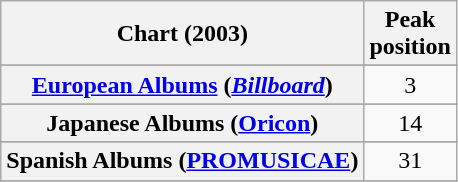<table class="wikitable sortable plainrowheaders" style="text-align:center;">
<tr>
<th>Chart (2003)</th>
<th>Peak<br>position</th>
</tr>
<tr>
</tr>
<tr>
</tr>
<tr>
</tr>
<tr>
</tr>
<tr>
</tr>
<tr>
</tr>
<tr>
<th scope="row"><a href='#'>European Albums</a> (<em><a href='#'>Billboard</a></em>)</th>
<td>3</td>
</tr>
<tr>
</tr>
<tr>
</tr>
<tr>
</tr>
<tr>
</tr>
<tr>
</tr>
<tr>
<th scope="row">Japanese Albums (<a href='#'>Oricon</a>)</th>
<td>14</td>
</tr>
<tr>
</tr>
<tr>
</tr>
<tr>
</tr>
<tr>
<th scope="row">Spanish Albums (<a href='#'>PROMUSICAE</a>)</th>
<td>31</td>
</tr>
<tr>
</tr>
<tr>
</tr>
<tr>
</tr>
<tr>
</tr>
</table>
